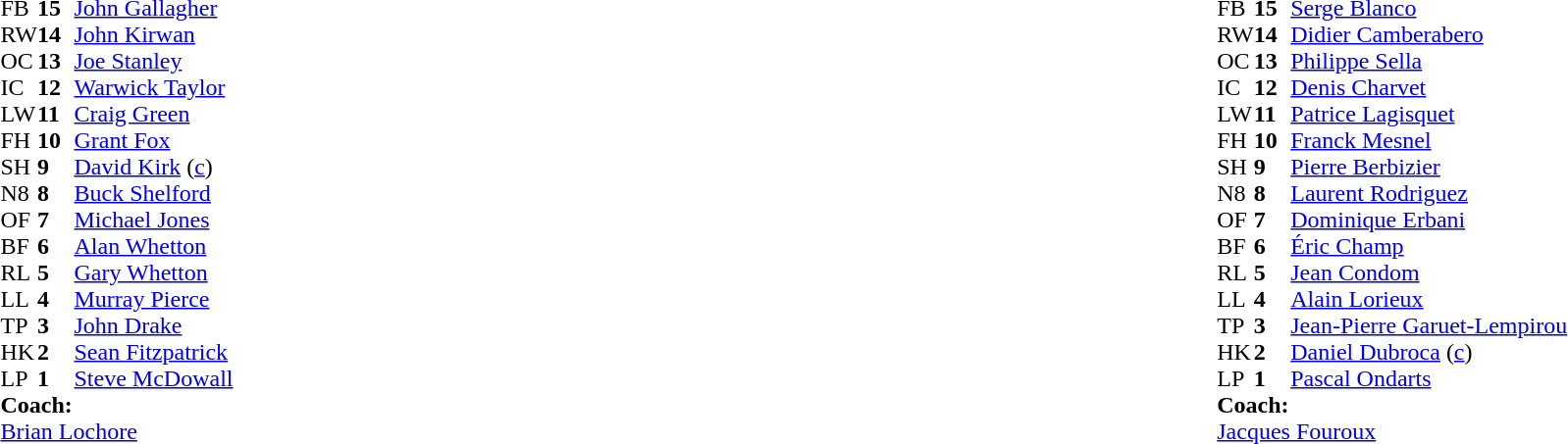<table width="100%">
<tr>
<td width="50%" valign="top"><br><table cellspacing="0" cellpadding="0">
<tr>
<th width="25"></th>
<th width="25"></th>
</tr>
<tr>
<td>FB</td>
<td><strong>15</strong></td>
<td><a href='#'>John Gallagher</a></td>
</tr>
<tr>
<td>RW</td>
<td><strong>14</strong></td>
<td><a href='#'>John Kirwan</a></td>
</tr>
<tr>
<td>OC</td>
<td><strong>13</strong></td>
<td><a href='#'>Joe Stanley</a></td>
</tr>
<tr>
<td>IC</td>
<td><strong>12</strong></td>
<td><a href='#'>Warwick Taylor</a></td>
</tr>
<tr>
<td>LW</td>
<td><strong>11</strong></td>
<td><a href='#'>Craig Green</a></td>
</tr>
<tr>
<td>FH</td>
<td><strong>10</strong></td>
<td><a href='#'>Grant Fox</a></td>
</tr>
<tr>
<td>SH</td>
<td><strong>9</strong></td>
<td><a href='#'>David Kirk</a> (<a href='#'>c</a>)</td>
</tr>
<tr>
<td>N8</td>
<td><strong>8</strong></td>
<td><a href='#'>Buck Shelford</a></td>
</tr>
<tr>
<td>OF</td>
<td><strong>7</strong></td>
<td><a href='#'>Michael Jones</a></td>
</tr>
<tr>
<td>BF</td>
<td><strong>6</strong></td>
<td><a href='#'>Alan Whetton</a></td>
</tr>
<tr>
<td>RL</td>
<td><strong>5</strong></td>
<td><a href='#'>Gary Whetton</a></td>
</tr>
<tr>
<td>LL</td>
<td><strong>4</strong></td>
<td><a href='#'>Murray Pierce</a></td>
</tr>
<tr>
<td>TP</td>
<td><strong>3</strong></td>
<td><a href='#'>John Drake</a></td>
</tr>
<tr>
<td>HK</td>
<td><strong>2</strong></td>
<td><a href='#'>Sean Fitzpatrick</a></td>
</tr>
<tr>
<td>LP</td>
<td><strong>1</strong></td>
<td><a href='#'>Steve McDowall</a></td>
</tr>
<tr>
<td colspan=3><strong>Coach:</strong></td>
</tr>
<tr>
<td colspan=4> <a href='#'>Brian Lochore</a></td>
</tr>
</table>
</td>
<td valign="top"></td>
<td width="50%" valign="top"><br><table cellspacing="0" cellpadding="0" align="center">
<tr>
<th width="25"></th>
<th width="25"></th>
</tr>
<tr>
<td>FB</td>
<td><strong>15</strong></td>
<td><a href='#'>Serge Blanco</a></td>
</tr>
<tr>
<td>RW</td>
<td><strong>14</strong></td>
<td><a href='#'>Didier Camberabero</a></td>
</tr>
<tr>
<td>OC</td>
<td><strong>13</strong></td>
<td><a href='#'>Philippe Sella</a></td>
</tr>
<tr>
<td>IC</td>
<td><strong>12</strong></td>
<td><a href='#'>Denis Charvet</a></td>
</tr>
<tr>
<td>LW</td>
<td><strong>11</strong></td>
<td><a href='#'>Patrice Lagisquet</a></td>
</tr>
<tr>
<td>FH</td>
<td><strong>10</strong></td>
<td><a href='#'>Franck Mesnel</a></td>
</tr>
<tr>
<td>SH</td>
<td><strong>9</strong></td>
<td><a href='#'>Pierre Berbizier</a></td>
</tr>
<tr>
<td>N8</td>
<td><strong>8</strong></td>
<td><a href='#'>Laurent Rodriguez</a></td>
</tr>
<tr>
<td>OF</td>
<td><strong>7</strong></td>
<td><a href='#'>Dominique Erbani</a></td>
</tr>
<tr>
<td>BF</td>
<td><strong>6</strong></td>
<td><a href='#'>Éric Champ</a></td>
</tr>
<tr>
<td>RL</td>
<td><strong>5</strong></td>
<td><a href='#'>Jean Condom</a></td>
</tr>
<tr>
<td>LL</td>
<td><strong>4</strong></td>
<td><a href='#'>Alain Lorieux</a></td>
</tr>
<tr>
<td>TP</td>
<td><strong>3</strong></td>
<td><a href='#'>Jean-Pierre Garuet-Lempirou</a></td>
</tr>
<tr>
<td>HK</td>
<td><strong>2</strong></td>
<td><a href='#'>Daniel Dubroca</a> (<a href='#'>c</a>)</td>
</tr>
<tr>
<td>LP</td>
<td><strong>1</strong></td>
<td><a href='#'>Pascal Ondarts</a></td>
</tr>
<tr>
<td colspan=3><strong>Coach:</strong></td>
</tr>
<tr>
<td colspan=4> <a href='#'>Jacques Fouroux</a></td>
</tr>
</table>
</td>
</tr>
</table>
